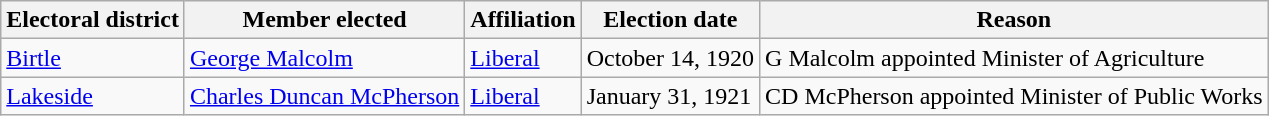<table class="wikitable sortable">
<tr>
<th>Electoral district</th>
<th>Member elected</th>
<th>Affiliation</th>
<th>Election date</th>
<th>Reason</th>
</tr>
<tr>
<td><a href='#'>Birtle</a></td>
<td><a href='#'>George Malcolm</a></td>
<td><a href='#'>Liberal</a></td>
<td>October 14, 1920</td>
<td>G Malcolm appointed Minister of Agriculture</td>
</tr>
<tr>
<td><a href='#'>Lakeside</a></td>
<td><a href='#'>Charles Duncan McPherson</a></td>
<td><a href='#'>Liberal</a></td>
<td>January 31, 1921</td>
<td>CD McPherson appointed Minister of Public Works</td>
</tr>
</table>
